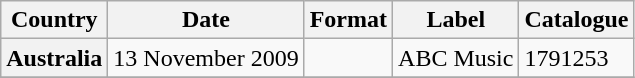<table class="wikitable plainrowheaders">
<tr>
<th scope="col">Country</th>
<th scope="col">Date</th>
<th scope="col">Format</th>
<th scope="col">Label</th>
<th scope="col">Catalogue</th>
</tr>
<tr>
<th scope="row">Australia</th>
<td>13 November 2009</td>
<td></td>
<td>ABC Music</td>
<td>1791253</td>
</tr>
<tr>
</tr>
</table>
